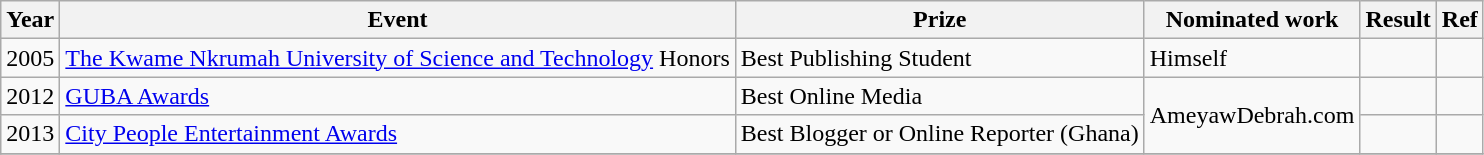<table class="wikitable">
<tr>
<th>Year</th>
<th>Event</th>
<th>Prize</th>
<th>Nominated work</th>
<th>Result</th>
<th>Ref</th>
</tr>
<tr>
<td>2005</td>
<td><a href='#'>The Kwame Nkrumah University of Science and Technology</a> Honors</td>
<td>Best Publishing Student</td>
<td>Himself</td>
<td></td>
<td></td>
</tr>
<tr>
<td>2012</td>
<td><a href='#'>GUBA Awards</a></td>
<td>Best Online Media</td>
<td rowspan="2">AmeyawDebrah.com</td>
<td></td>
<td></td>
</tr>
<tr>
<td>2013</td>
<td><a href='#'>City People Entertainment Awards</a></td>
<td>Best Blogger or Online Reporter (Ghana)</td>
<td></td>
<td></td>
</tr>
<tr>
</tr>
</table>
